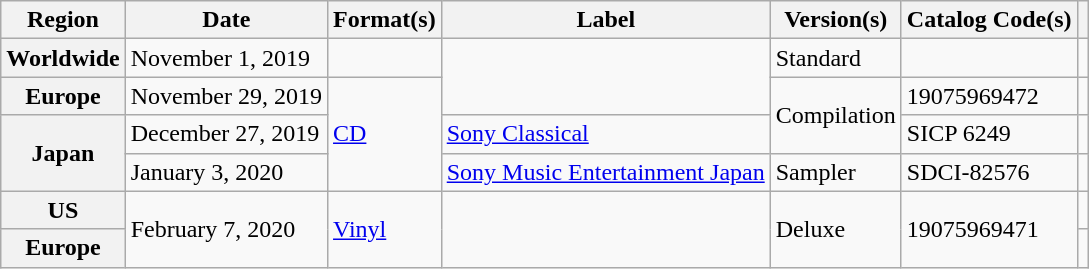<table class="wikitable plainrowheaders">
<tr>
<th scope="col">Region</th>
<th scope="col">Date</th>
<th scope="col">Format(s)</th>
<th scope="col">Label</th>
<th scope="col">Version(s)</th>
<th scope="col">Catalog Code(s)</th>
<th scope="col"></th>
</tr>
<tr>
<th scope="row">Worldwide</th>
<td>November 1, 2019</td>
<td></td>
<td rowspan="2"></td>
<td>Standard</td>
<td></td>
<td style="text-align:center;"></td>
</tr>
<tr>
<th scope="row">Europe</th>
<td>November 29, 2019</td>
<td rowspan="3"><a href='#'>CD</a></td>
<td rowspan="2">Compilation</td>
<td>19075969472</td>
<td style="text-align:center;"></td>
</tr>
<tr>
<th scope="row" rowspan="2">Japan</th>
<td>December 27, 2019</td>
<td><a href='#'>Sony Classical</a></td>
<td>SICP 6249</td>
<td style="text-align:center;"></td>
</tr>
<tr>
<td>January 3, 2020</td>
<td><a href='#'>Sony Music Entertainment Japan</a></td>
<td>Sampler</td>
<td>SDCI-82576</td>
<td style="text-align:center;"></td>
</tr>
<tr>
<th scope="row">US</th>
<td rowspan="2">February 7, 2020</td>
<td rowspan="2"><a href='#'>Vinyl</a></td>
<td rowspan="2"></td>
<td rowspan="2">Deluxe</td>
<td rowspan="2">19075969471</td>
<td style="text-align:center;"></td>
</tr>
<tr>
<th scope="row">Europe</th>
<td style="text-align:center;"></td>
</tr>
</table>
